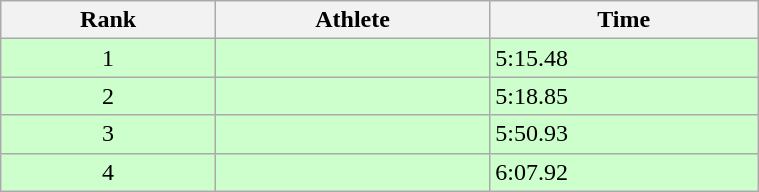<table class="wikitable" width=40%>
<tr>
<th>Rank</th>
<th>Athlete</th>
<th>Time</th>
</tr>
<tr bgcolor=#ccffcc>
<td align=center>1</td>
<td></td>
<td>5:15.48</td>
</tr>
<tr bgcolor=#ccffcc>
<td align=center>2</td>
<td></td>
<td>5:18.85</td>
</tr>
<tr bgcolor=#ccffcc>
<td align=center>3</td>
<td></td>
<td>5:50.93</td>
</tr>
<tr bgcolor=#ccffcc>
<td align=center>4</td>
<td></td>
<td>6:07.92</td>
</tr>
</table>
